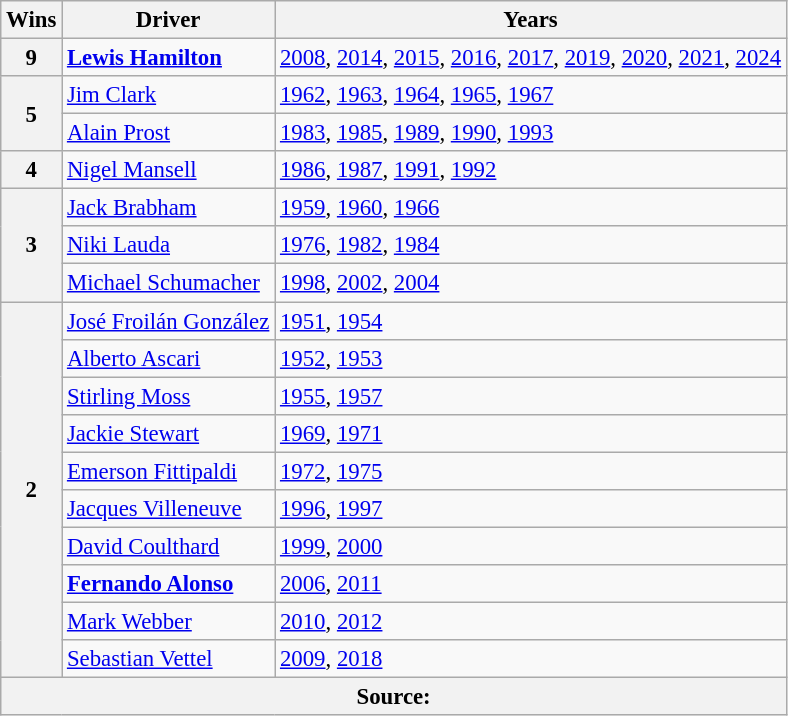<table class="wikitable" style="font-size: 95%">
<tr>
<th>Wins</th>
<th>Driver</th>
<th>Years</th>
</tr>
<tr>
<th rowspan="1">9</th>
<td> <strong><a href='#'>Lewis Hamilton</a></strong></td>
<td><a href='#'>2008</a>, <a href='#'>2014</a>, <a href='#'>2015</a>, <a href='#'>2016</a>, <a href='#'>2017</a>, <a href='#'>2019</a>, <a href='#'>2020</a>, <a href='#'>2021</a>, <a href='#'>2024</a></td>
</tr>
<tr>
<th rowspan="2">5</th>
<td> <a href='#'>Jim Clark</a></td>
<td><a href='#'>1962</a>, <a href='#'>1963</a>, <a href='#'>1964</a>, <a href='#'>1965</a>, <a href='#'>1967</a></td>
</tr>
<tr>
<td> <a href='#'>Alain Prost</a></td>
<td><a href='#'>1983</a>, <a href='#'>1985</a>, <a href='#'>1989</a>, <a href='#'>1990</a>, <a href='#'>1993</a></td>
</tr>
<tr>
<th rowspan="1">4</th>
<td> <a href='#'>Nigel Mansell</a></td>
<td><a href='#'>1986</a>, <a href='#'>1987</a>, <a href='#'>1991</a>, <a href='#'>1992</a></td>
</tr>
<tr>
<th rowspan="3">3</th>
<td> <a href='#'>Jack Brabham</a></td>
<td><a href='#'>1959</a>, <a href='#'>1960</a>, <a href='#'>1966</a></td>
</tr>
<tr>
<td> <a href='#'>Niki Lauda</a></td>
<td><a href='#'>1976</a>, <a href='#'>1982</a>, <a href='#'>1984</a></td>
</tr>
<tr>
<td> <a href='#'>Michael Schumacher</a></td>
<td><a href='#'>1998</a>, <a href='#'>2002</a>, <a href='#'>2004</a></td>
</tr>
<tr>
<th rowspan="10">2</th>
<td> <a href='#'>José Froilán González</a></td>
<td><a href='#'>1951</a>, <a href='#'>1954</a></td>
</tr>
<tr>
<td> <a href='#'>Alberto Ascari</a></td>
<td><a href='#'>1952</a>, <a href='#'>1953</a></td>
</tr>
<tr>
<td> <a href='#'>Stirling Moss</a></td>
<td><a href='#'>1955</a>, <a href='#'>1957</a></td>
</tr>
<tr>
<td> <a href='#'>Jackie Stewart</a></td>
<td><a href='#'>1969</a>, <a href='#'>1971</a></td>
</tr>
<tr>
<td> <a href='#'>Emerson Fittipaldi</a></td>
<td><a href='#'>1972</a>, <a href='#'>1975</a></td>
</tr>
<tr>
<td> <a href='#'>Jacques Villeneuve</a></td>
<td><a href='#'>1996</a>, <a href='#'>1997</a></td>
</tr>
<tr>
<td> <a href='#'>David Coulthard</a></td>
<td><a href='#'>1999</a>, <a href='#'>2000</a></td>
</tr>
<tr>
<td> <strong><a href='#'>Fernando Alonso</a></strong></td>
<td><a href='#'>2006</a>, <a href='#'>2011</a></td>
</tr>
<tr>
<td> <a href='#'>Mark Webber</a></td>
<td><a href='#'>2010</a>, <a href='#'>2012</a></td>
</tr>
<tr>
<td> <a href='#'>Sebastian Vettel</a></td>
<td><a href='#'>2009</a>, <a href='#'>2018</a></td>
</tr>
<tr>
<th colspan=3>Source:</th>
</tr>
</table>
